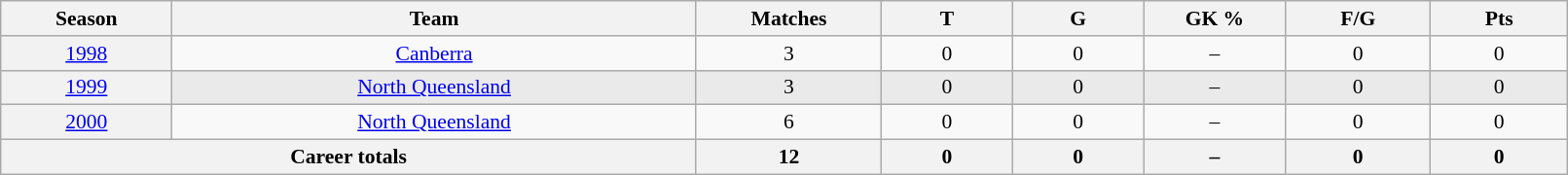<table class="wikitable sortable"  style="font-size:90%; text-align:center; width:85%;">
<tr>
<th width=2%>Season</th>
<th width=8%>Team</th>
<th width=2%>Matches</th>
<th width=2%>T</th>
<th width=2%>G</th>
<th width=2%>GK %</th>
<th width=2%>F/G</th>
<th width=2%>Pts</th>
</tr>
<tr>
<th scope="row" style="text-align:center; font-weight:normal"><a href='#'>1998</a></th>
<td style="text-align:center;"> <a href='#'>Canberra</a></td>
<td>3</td>
<td>0</td>
<td>0</td>
<td>–</td>
<td>0</td>
<td>0</td>
</tr>
<tr style="background-color: #EAEAEA">
<th scope="row" style="text-align:center; font-weight:normal"><a href='#'>1999</a></th>
<td style="text-align:center;"> <a href='#'>North Queensland</a></td>
<td>3</td>
<td>0</td>
<td>0</td>
<td>–</td>
<td>0</td>
<td>0</td>
</tr>
<tr>
<th scope="row" style="text-align:center; font-weight:normal"><a href='#'>2000</a></th>
<td style="text-align:center;"> <a href='#'>North Queensland</a></td>
<td>6</td>
<td>0</td>
<td>0</td>
<td>–</td>
<td>0</td>
<td>0</td>
</tr>
<tr class="sortbottom">
<th colspan=2>Career totals</th>
<th>12</th>
<th>0</th>
<th>0</th>
<th>–</th>
<th>0</th>
<th>0</th>
</tr>
</table>
